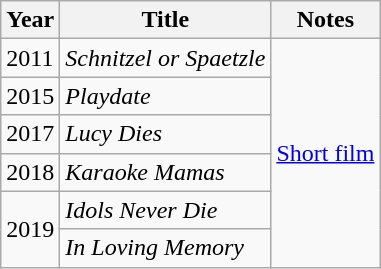<table class="wikitable sortable">
<tr>
<th>Year</th>
<th>Title</th>
<th class=unsortable>Notes</th>
</tr>
<tr>
<td>2011</td>
<td><em>Schnitzel or Spaetzle</em></td>
<td rowspan="6"><a href='#'>Short film</a></td>
</tr>
<tr>
<td>2015</td>
<td><em>Playdate</em></td>
</tr>
<tr>
<td>2017</td>
<td><em>Lucy Dies</em></td>
</tr>
<tr>
<td>2018</td>
<td><em>Karaoke Mamas</em></td>
</tr>
<tr>
<td rowspan="2">2019</td>
<td><em>Idols Never Die</em></td>
</tr>
<tr>
<td><em>In Loving Memory</em></td>
</tr>
</table>
